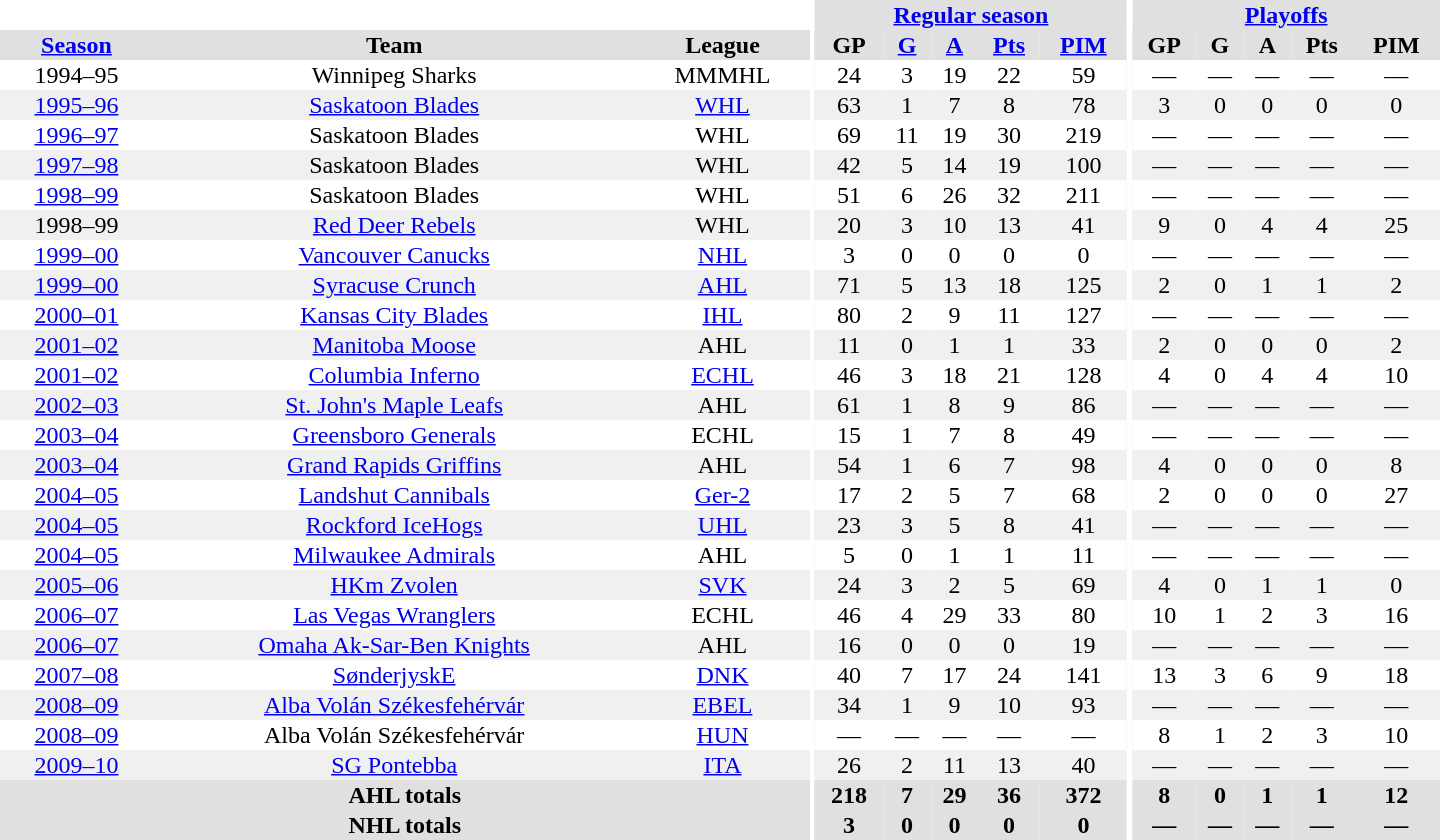<table border="0" cellpadding="1" cellspacing="0" style="text-align:center; width:60em">
<tr bgcolor="#e0e0e0">
<th colspan="3" bgcolor="#ffffff"></th>
<th rowspan="100" bgcolor="#ffffff"></th>
<th colspan="5"><a href='#'>Regular season</a></th>
<th rowspan="100" bgcolor="#ffffff"></th>
<th colspan="5"><a href='#'>Playoffs</a></th>
</tr>
<tr bgcolor="#e0e0e0">
<th><a href='#'>Season</a></th>
<th>Team</th>
<th>League</th>
<th>GP</th>
<th><a href='#'>G</a></th>
<th><a href='#'>A</a></th>
<th><a href='#'>Pts</a></th>
<th><a href='#'>PIM</a></th>
<th>GP</th>
<th>G</th>
<th>A</th>
<th>Pts</th>
<th>PIM</th>
</tr>
<tr>
<td>1994–95</td>
<td>Winnipeg Sharks</td>
<td>MMMHL</td>
<td>24</td>
<td>3</td>
<td>19</td>
<td>22</td>
<td>59</td>
<td>—</td>
<td>—</td>
<td>—</td>
<td>—</td>
<td>—</td>
</tr>
<tr bgcolor="#f0f0f0">
<td><a href='#'>1995–96</a></td>
<td><a href='#'>Saskatoon Blades</a></td>
<td><a href='#'>WHL</a></td>
<td>63</td>
<td>1</td>
<td>7</td>
<td>8</td>
<td>78</td>
<td>3</td>
<td>0</td>
<td>0</td>
<td>0</td>
<td>0</td>
</tr>
<tr>
<td><a href='#'>1996–97</a></td>
<td>Saskatoon Blades</td>
<td>WHL</td>
<td>69</td>
<td>11</td>
<td>19</td>
<td>30</td>
<td>219</td>
<td>—</td>
<td>—</td>
<td>—</td>
<td>—</td>
<td>—</td>
</tr>
<tr bgcolor="#f0f0f0">
<td><a href='#'>1997–98</a></td>
<td>Saskatoon Blades</td>
<td>WHL</td>
<td>42</td>
<td>5</td>
<td>14</td>
<td>19</td>
<td>100</td>
<td>—</td>
<td>—</td>
<td>—</td>
<td>—</td>
<td>—</td>
</tr>
<tr>
<td><a href='#'>1998–99</a></td>
<td>Saskatoon Blades</td>
<td>WHL</td>
<td>51</td>
<td>6</td>
<td>26</td>
<td>32</td>
<td>211</td>
<td>—</td>
<td>—</td>
<td>—</td>
<td>—</td>
<td>—</td>
</tr>
<tr bgcolor="#f0f0f0">
<td>1998–99</td>
<td><a href='#'>Red Deer Rebels</a></td>
<td>WHL</td>
<td>20</td>
<td>3</td>
<td>10</td>
<td>13</td>
<td>41</td>
<td>9</td>
<td>0</td>
<td>4</td>
<td>4</td>
<td>25</td>
</tr>
<tr>
<td><a href='#'>1999–00</a></td>
<td><a href='#'>Vancouver Canucks</a></td>
<td><a href='#'>NHL</a></td>
<td>3</td>
<td>0</td>
<td>0</td>
<td>0</td>
<td>0</td>
<td>—</td>
<td>—</td>
<td>—</td>
<td>—</td>
<td>—</td>
</tr>
<tr bgcolor="#f0f0f0">
<td><a href='#'>1999–00</a></td>
<td><a href='#'>Syracuse Crunch</a></td>
<td><a href='#'>AHL</a></td>
<td>71</td>
<td>5</td>
<td>13</td>
<td>18</td>
<td>125</td>
<td>2</td>
<td>0</td>
<td>1</td>
<td>1</td>
<td>2</td>
</tr>
<tr>
<td><a href='#'>2000–01</a></td>
<td><a href='#'>Kansas City Blades</a></td>
<td><a href='#'>IHL</a></td>
<td>80</td>
<td>2</td>
<td>9</td>
<td>11</td>
<td>127</td>
<td>—</td>
<td>—</td>
<td>—</td>
<td>—</td>
<td>—</td>
</tr>
<tr bgcolor="#f0f0f0">
<td><a href='#'>2001–02</a></td>
<td><a href='#'>Manitoba Moose</a></td>
<td>AHL</td>
<td>11</td>
<td>0</td>
<td>1</td>
<td>1</td>
<td>33</td>
<td>2</td>
<td>0</td>
<td>0</td>
<td>0</td>
<td>2</td>
</tr>
<tr>
<td><a href='#'>2001–02</a></td>
<td><a href='#'>Columbia Inferno</a></td>
<td><a href='#'>ECHL</a></td>
<td>46</td>
<td>3</td>
<td>18</td>
<td>21</td>
<td>128</td>
<td>4</td>
<td>0</td>
<td>4</td>
<td>4</td>
<td>10</td>
</tr>
<tr bgcolor="#f0f0f0">
<td><a href='#'>2002–03</a></td>
<td><a href='#'>St. John's Maple Leafs</a></td>
<td>AHL</td>
<td>61</td>
<td>1</td>
<td>8</td>
<td>9</td>
<td>86</td>
<td>—</td>
<td>—</td>
<td>—</td>
<td>—</td>
<td>—</td>
</tr>
<tr>
<td><a href='#'>2003–04</a></td>
<td><a href='#'>Greensboro Generals</a></td>
<td>ECHL</td>
<td>15</td>
<td>1</td>
<td>7</td>
<td>8</td>
<td>49</td>
<td>—</td>
<td>—</td>
<td>—</td>
<td>—</td>
<td>—</td>
</tr>
<tr bgcolor="#f0f0f0">
<td><a href='#'>2003–04</a></td>
<td><a href='#'>Grand Rapids Griffins</a></td>
<td>AHL</td>
<td>54</td>
<td>1</td>
<td>6</td>
<td>7</td>
<td>98</td>
<td>4</td>
<td>0</td>
<td>0</td>
<td>0</td>
<td>8</td>
</tr>
<tr>
<td><a href='#'>2004–05</a></td>
<td><a href='#'>Landshut Cannibals</a></td>
<td><a href='#'>Ger-2</a></td>
<td>17</td>
<td>2</td>
<td>5</td>
<td>7</td>
<td>68</td>
<td>2</td>
<td>0</td>
<td>0</td>
<td>0</td>
<td>27</td>
</tr>
<tr bgcolor="#f0f0f0">
<td><a href='#'>2004–05</a></td>
<td><a href='#'>Rockford IceHogs</a></td>
<td><a href='#'>UHL</a></td>
<td>23</td>
<td>3</td>
<td>5</td>
<td>8</td>
<td>41</td>
<td>—</td>
<td>—</td>
<td>—</td>
<td>—</td>
<td>—</td>
</tr>
<tr>
<td><a href='#'>2004–05</a></td>
<td><a href='#'>Milwaukee Admirals</a></td>
<td>AHL</td>
<td>5</td>
<td>0</td>
<td>1</td>
<td>1</td>
<td>11</td>
<td>—</td>
<td>—</td>
<td>—</td>
<td>—</td>
<td>—</td>
</tr>
<tr bgcolor="#f0f0f0">
<td><a href='#'>2005–06</a></td>
<td><a href='#'>HKm Zvolen</a></td>
<td><a href='#'>SVK</a></td>
<td>24</td>
<td>3</td>
<td>2</td>
<td>5</td>
<td>69</td>
<td>4</td>
<td>0</td>
<td>1</td>
<td>1</td>
<td>0</td>
</tr>
<tr>
<td><a href='#'>2006–07</a></td>
<td><a href='#'>Las Vegas Wranglers</a></td>
<td>ECHL</td>
<td>46</td>
<td>4</td>
<td>29</td>
<td>33</td>
<td>80</td>
<td>10</td>
<td>1</td>
<td>2</td>
<td>3</td>
<td>16</td>
</tr>
<tr bgcolor="#f0f0f0">
<td><a href='#'>2006–07</a></td>
<td><a href='#'>Omaha Ak-Sar-Ben Knights</a></td>
<td>AHL</td>
<td>16</td>
<td>0</td>
<td>0</td>
<td>0</td>
<td>19</td>
<td>—</td>
<td>—</td>
<td>—</td>
<td>—</td>
<td>—</td>
</tr>
<tr>
<td><a href='#'>2007–08</a></td>
<td><a href='#'>SønderjyskE</a></td>
<td><a href='#'>DNK</a></td>
<td>40</td>
<td>7</td>
<td>17</td>
<td>24</td>
<td>141</td>
<td>13</td>
<td>3</td>
<td>6</td>
<td>9</td>
<td>18</td>
</tr>
<tr bgcolor="#f0f0f0">
<td><a href='#'>2008–09</a></td>
<td><a href='#'>Alba Volán Székesfehérvár</a></td>
<td><a href='#'>EBEL</a></td>
<td>34</td>
<td>1</td>
<td>9</td>
<td>10</td>
<td>93</td>
<td>—</td>
<td>—</td>
<td>—</td>
<td>—</td>
<td>—</td>
</tr>
<tr>
<td><a href='#'>2008–09</a></td>
<td>Alba Volán Székesfehérvár</td>
<td><a href='#'>HUN</a></td>
<td>—</td>
<td>—</td>
<td>—</td>
<td>—</td>
<td>—</td>
<td>8</td>
<td>1</td>
<td>2</td>
<td>3</td>
<td>10</td>
</tr>
<tr bgcolor="#f0f0f0">
<td><a href='#'>2009–10</a></td>
<td><a href='#'>SG Pontebba</a></td>
<td><a href='#'>ITA</a></td>
<td>26</td>
<td>2</td>
<td>11</td>
<td>13</td>
<td>40</td>
<td>—</td>
<td>—</td>
<td>—</td>
<td>—</td>
<td>—</td>
</tr>
<tr bgcolor="#e0e0e0">
<th colspan="3">AHL totals</th>
<th>218</th>
<th>7</th>
<th>29</th>
<th>36</th>
<th>372</th>
<th>8</th>
<th>0</th>
<th>1</th>
<th>1</th>
<th>12</th>
</tr>
<tr bgcolor="#e0e0e0">
<th colspan="3">NHL totals</th>
<th>3</th>
<th>0</th>
<th>0</th>
<th>0</th>
<th>0</th>
<th>—</th>
<th>—</th>
<th>—</th>
<th>—</th>
<th>—</th>
</tr>
</table>
